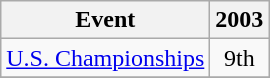<table class="wikitable">
<tr>
<th>Event</th>
<th>2003</th>
</tr>
<tr>
<td><a href='#'>U.S. Championships</a></td>
<td align="center">9th</td>
</tr>
<tr>
</tr>
</table>
